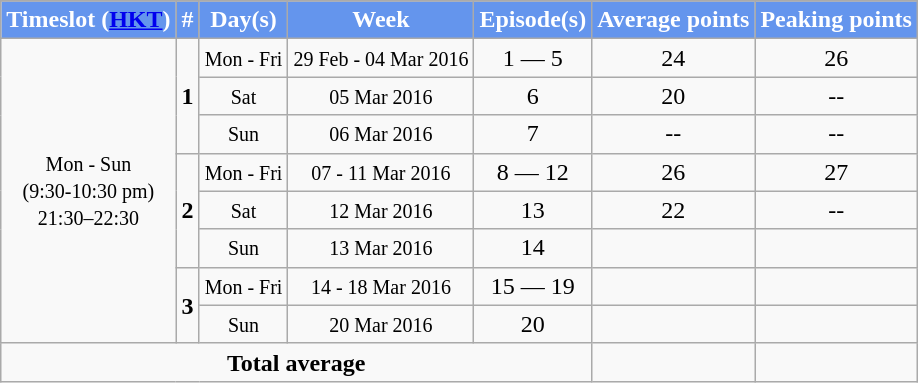<table class="wikitable" style="text-align:center;">
<tr style="background:cornflowerblue; color:white" align="center">
</tr>
<tr>
<th style="background:cornflowerblue; color:white" align="center">Timeslot (<a href='#'>HKT</a>)</th>
<th style="background:cornflowerblue; color:white" align="center">#</th>
<th style="background:cornflowerblue; color:white" align="center">Day(s)</th>
<th style="background:cornflowerblue; color:white" align="center">Week</th>
<th style="background:cornflowerblue; color:white" align="center">Episode(s)</th>
<th style="background:cornflowerblue; color:white" align="center">Average points</th>
<th style="background:cornflowerblue; color:white" align="center">Peaking points</th>
</tr>
<tr>
<td rowspan="8"><small>Mon - Sun<br>(9:30-10:30 pm)<br>21:30–22:30</small></td>
<td rowspan="3"><strong>1</strong></td>
<td><small>Mon - Fri</small></td>
<td><small>29 Feb - 04 Mar 2016</small></td>
<td>1 — 5</td>
<td>24</td>
<td>26</td>
</tr>
<tr>
<td><small>Sat</small></td>
<td><small>05 Mar 2016</small></td>
<td>6</td>
<td>20</td>
<td>--</td>
</tr>
<tr>
<td><small>Sun</small></td>
<td><small>06 Mar 2016</small></td>
<td>7</td>
<td>--</td>
<td>--</td>
</tr>
<tr>
<td rowspan="3"><strong>2</strong></td>
<td><small>Mon - Fri</small></td>
<td><small>07 - 11 Mar 2016</small></td>
<td>8 — 12</td>
<td>26</td>
<td>27</td>
</tr>
<tr>
<td><small>Sat</small></td>
<td><small>12 Mar 2016</small></td>
<td>13</td>
<td>22</td>
<td>--</td>
</tr>
<tr>
<td><small>Sun</small></td>
<td><small>13 Mar 2016</small></td>
<td>14</td>
<td></td>
<td></td>
</tr>
<tr>
<td rowspan="2"><strong>3</strong></td>
<td><small>Mon - Fri</small></td>
<td><small>14 - 18 Mar 2016</small></td>
<td>15 — 19</td>
<td></td>
<td></td>
</tr>
<tr>
<td><small>Sun</small></td>
<td><small>20 Mar 2016</small></td>
<td>20</td>
<td></td>
<td></td>
</tr>
<tr>
<td colspan="5"><strong>Total average</strong></td>
<td><strong> </strong></td>
<td><strong> </strong></td>
</tr>
</table>
